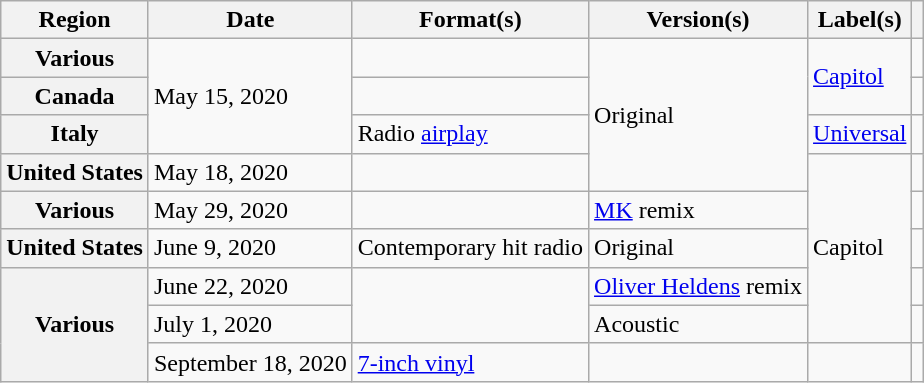<table class="wikitable plainrowheaders">
<tr>
<th scope="col">Region</th>
<th scope="col">Date</th>
<th scope="col">Format(s)</th>
<th scope="col">Version(s)</th>
<th scope="col">Label(s)</th>
<th scope="col"></th>
</tr>
<tr>
<th scope="row">Various</th>
<td rowspan="3">May 15, 2020</td>
<td></td>
<td rowspan="4">Original</td>
<td rowspan="2"><a href='#'>Capitol</a></td>
<td align="center"></td>
</tr>
<tr>
<th scope="row">Canada</th>
<td></td>
<td align="center"></td>
</tr>
<tr>
<th scope="row">Italy</th>
<td>Radio <a href='#'>airplay</a></td>
<td><a href='#'>Universal</a></td>
<td align="center"></td>
</tr>
<tr>
<th scope="row">United States</th>
<td>May 18, 2020</td>
<td></td>
<td rowspan="5">Capitol</td>
<td align="center"></td>
</tr>
<tr>
<th scope="row">Various</th>
<td>May 29, 2020</td>
<td></td>
<td><a href='#'>MK</a> remix</td>
<td align="center"></td>
</tr>
<tr>
<th scope="row">United States</th>
<td>June 9, 2020</td>
<td>Contemporary hit radio</td>
<td>Original</td>
<td align="center"></td>
</tr>
<tr>
<th scope="row" rowspan="3">Various</th>
<td>June 22, 2020</td>
<td rowspan="2"></td>
<td><a href='#'>Oliver Heldens</a> remix</td>
<td align="center"></td>
</tr>
<tr>
<td>July 1, 2020</td>
<td>Acoustic</td>
<td align="center"></td>
</tr>
<tr>
<td>September 18, 2020</td>
<td><a href='#'>7-inch vinyl</a></td>
<td></td>
<td></td>
<td align="center"></td>
</tr>
</table>
